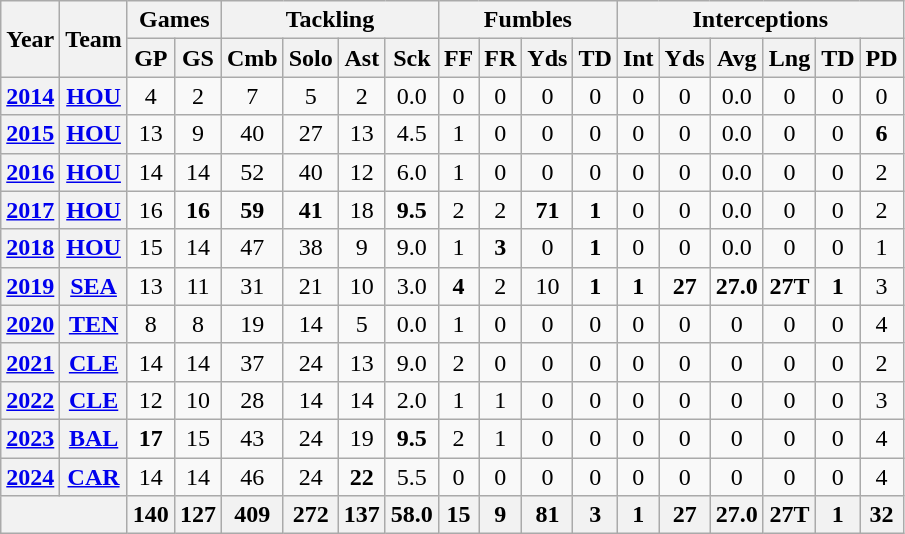<table class= "wikitable" style="text-align:center;">
<tr>
<th rowspan="2">Year</th>
<th rowspan="2">Team</th>
<th colspan="2">Games</th>
<th colspan="4">Tackling</th>
<th colspan="4">Fumbles</th>
<th colspan="6">Interceptions</th>
</tr>
<tr>
<th>GP</th>
<th>GS</th>
<th>Cmb</th>
<th>Solo</th>
<th>Ast</th>
<th>Sck</th>
<th>FF</th>
<th>FR</th>
<th>Yds</th>
<th>TD</th>
<th>Int</th>
<th>Yds</th>
<th>Avg</th>
<th>Lng</th>
<th>TD</th>
<th>PD</th>
</tr>
<tr>
<th><a href='#'>2014</a></th>
<th><a href='#'>HOU</a></th>
<td>4</td>
<td>2</td>
<td>7</td>
<td>5</td>
<td>2</td>
<td>0.0</td>
<td>0</td>
<td>0</td>
<td>0</td>
<td>0</td>
<td>0</td>
<td>0</td>
<td>0.0</td>
<td>0</td>
<td>0</td>
<td>0</td>
</tr>
<tr>
<th><a href='#'>2015</a></th>
<th><a href='#'>HOU</a></th>
<td>13</td>
<td>9</td>
<td>40</td>
<td>27</td>
<td>13</td>
<td>4.5</td>
<td>1</td>
<td>0</td>
<td>0</td>
<td>0</td>
<td>0</td>
<td>0</td>
<td>0.0</td>
<td>0</td>
<td>0</td>
<td><strong>6</strong></td>
</tr>
<tr>
<th><a href='#'>2016</a></th>
<th><a href='#'>HOU</a></th>
<td>14</td>
<td>14</td>
<td>52</td>
<td>40</td>
<td>12</td>
<td>6.0</td>
<td>1</td>
<td>0</td>
<td>0</td>
<td>0</td>
<td>0</td>
<td>0</td>
<td>0.0</td>
<td>0</td>
<td>0</td>
<td>2</td>
</tr>
<tr>
<th><a href='#'>2017</a></th>
<th><a href='#'>HOU</a></th>
<td>16</td>
<td><strong>16</strong></td>
<td><strong>59</strong></td>
<td><strong>41</strong></td>
<td>18</td>
<td><strong>9.5</strong></td>
<td>2</td>
<td>2</td>
<td><strong>71</strong></td>
<td><strong>1</strong></td>
<td>0</td>
<td>0</td>
<td>0.0</td>
<td>0</td>
<td>0</td>
<td>2</td>
</tr>
<tr>
<th><a href='#'>2018</a></th>
<th><a href='#'>HOU</a></th>
<td>15</td>
<td>14</td>
<td>47</td>
<td>38</td>
<td>9</td>
<td>9.0</td>
<td>1</td>
<td><strong>3</strong></td>
<td>0</td>
<td><strong>1</strong></td>
<td>0</td>
<td>0</td>
<td>0.0</td>
<td>0</td>
<td>0</td>
<td>1</td>
</tr>
<tr>
<th><a href='#'>2019</a></th>
<th><a href='#'>SEA</a></th>
<td>13</td>
<td>11</td>
<td>31</td>
<td>21</td>
<td>10</td>
<td>3.0</td>
<td><strong>4</strong></td>
<td>2</td>
<td>10</td>
<td><strong>1</strong></td>
<td><strong>1</strong></td>
<td><strong>27</strong></td>
<td><strong>27.0</strong></td>
<td><strong>27T</strong></td>
<td><strong>1</strong></td>
<td>3</td>
</tr>
<tr>
<th><a href='#'>2020</a></th>
<th><a href='#'>TEN</a></th>
<td>8</td>
<td>8</td>
<td>19</td>
<td>14</td>
<td>5</td>
<td>0.0</td>
<td>1</td>
<td>0</td>
<td>0</td>
<td>0</td>
<td>0</td>
<td>0</td>
<td>0</td>
<td>0</td>
<td>0</td>
<td>4</td>
</tr>
<tr>
<th><a href='#'>2021</a></th>
<th><a href='#'>CLE</a></th>
<td>14</td>
<td>14</td>
<td>37</td>
<td>24</td>
<td>13</td>
<td>9.0</td>
<td>2</td>
<td>0</td>
<td>0</td>
<td>0</td>
<td>0</td>
<td>0</td>
<td>0</td>
<td>0</td>
<td>0</td>
<td>2</td>
</tr>
<tr>
<th><a href='#'>2022</a></th>
<th><a href='#'>CLE</a></th>
<td>12</td>
<td>10</td>
<td>28</td>
<td>14</td>
<td>14</td>
<td>2.0</td>
<td>1</td>
<td>1</td>
<td>0</td>
<td>0</td>
<td>0</td>
<td>0</td>
<td>0</td>
<td>0</td>
<td>0</td>
<td>3</td>
</tr>
<tr>
<th><a href='#'>2023</a></th>
<th><a href='#'>BAL</a></th>
<td><strong>17</strong></td>
<td>15</td>
<td>43</td>
<td>24</td>
<td>19</td>
<td><strong>9.5</strong></td>
<td>2</td>
<td>1</td>
<td>0</td>
<td>0</td>
<td>0</td>
<td>0</td>
<td>0</td>
<td>0</td>
<td>0</td>
<td>4</td>
</tr>
<tr>
<th><a href='#'>2024</a></th>
<th><a href='#'>CAR</a></th>
<td>14</td>
<td>14</td>
<td>46</td>
<td>24</td>
<td><strong>22</strong></td>
<td>5.5</td>
<td>0</td>
<td>0</td>
<td>0</td>
<td>0</td>
<td>0</td>
<td>0</td>
<td>0</td>
<td>0</td>
<td>0</td>
<td>4</td>
</tr>
<tr>
<th colspan="2"></th>
<th>140</th>
<th>127</th>
<th>409</th>
<th>272</th>
<th>137</th>
<th>58.0</th>
<th>15</th>
<th>9</th>
<th>81</th>
<th>3</th>
<th>1</th>
<th>27</th>
<th>27.0</th>
<th>27T</th>
<th>1</th>
<th>32</th>
</tr>
</table>
